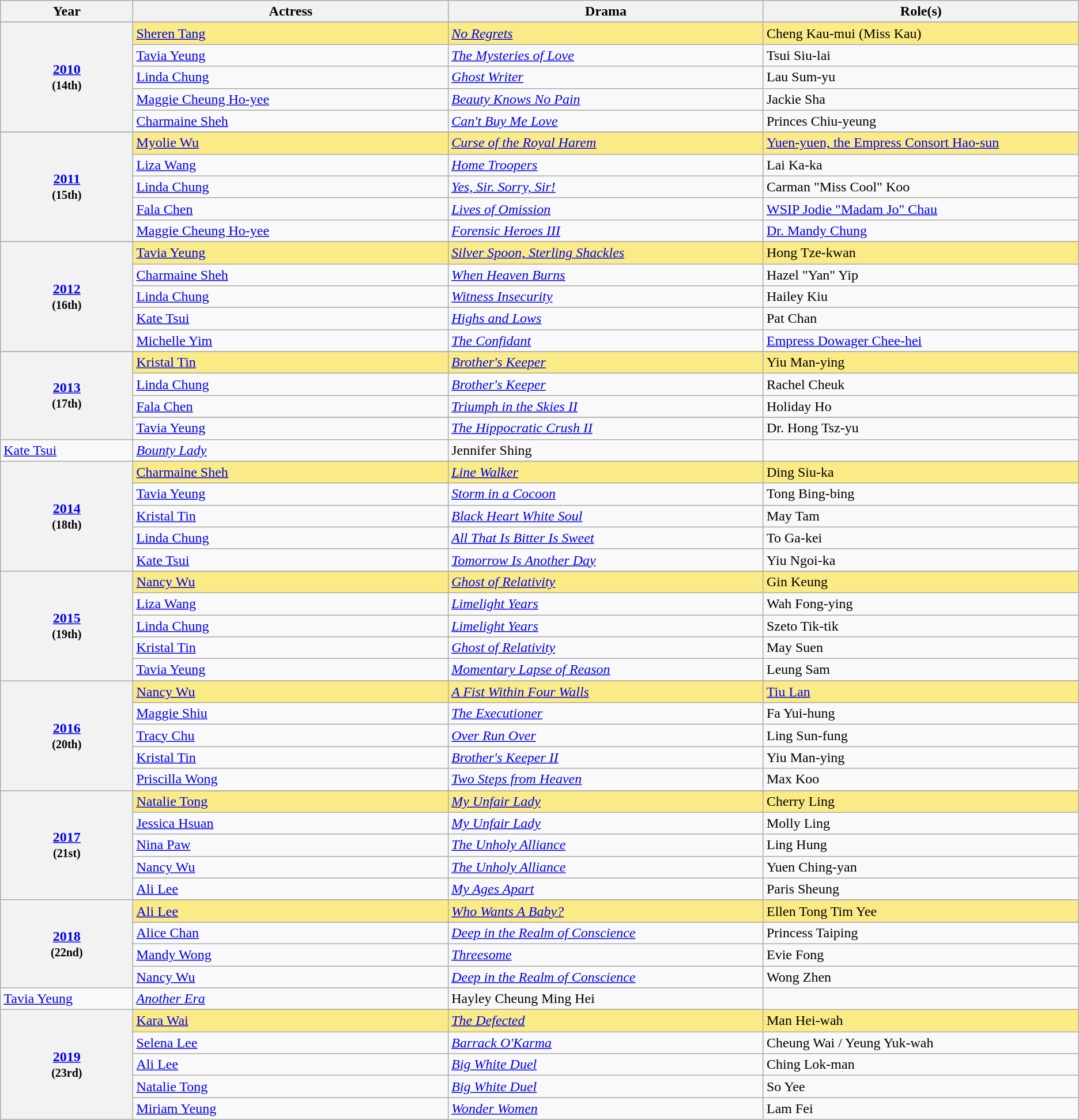<table class="wikitable">
<tr>
<th width="8%">Year</th>
<th width="19%">Actress</th>
<th width="19%">Drama</th>
<th width="19%">Role(s)</th>
</tr>
<tr>
</tr>
<tr>
<th scope="row" rowspan=6 style="text-align:center"><strong><a href='#'>2010</a></strong><br><small>(14th)</small></th>
</tr>
<tr style="background:#FAEB86">
<td><a href='#'>Sheren Tang</a> </td>
<td><em><a href='#'>No Regrets</a></em></td>
<td>Cheng Kau-mui (Miss Kau)</td>
</tr>
<tr>
<td><a href='#'>Tavia Yeung</a></td>
<td><em><a href='#'>The Mysteries of Love</a></em></td>
<td>Tsui Siu-lai</td>
</tr>
<tr>
<td><a href='#'>Linda Chung</a></td>
<td><em><a href='#'>Ghost Writer</a></em></td>
<td>Lau Sum-yu</td>
</tr>
<tr>
<td><a href='#'>Maggie Cheung Ho-yee</a></td>
<td><em><a href='#'>Beauty Knows No Pain</a></em></td>
<td>Jackie Sha</td>
</tr>
<tr>
<td><a href='#'>Charmaine Sheh</a></td>
<td><em><a href='#'>Can't Buy Me Love</a></em></td>
<td>Princes Chiu-yeung</td>
</tr>
<tr>
</tr>
<tr>
<th scope="row" rowspan=6 style="text-align:center"><strong><a href='#'>2011</a></strong><br><small>(15th)</small></th>
</tr>
<tr style="background:#FAEB86">
<td><a href='#'>Myolie Wu</a> </td>
<td><em><a href='#'>Curse of the Royal Harem</a></em></td>
<td><a href='#'>Yuen-yuen, the Empress Consort Hao-sun</a></td>
</tr>
<tr>
<td><a href='#'>Liza Wang</a></td>
<td><em><a href='#'>Home Troopers</a></em></td>
<td>Lai Ka-ka</td>
</tr>
<tr>
<td><a href='#'>Linda Chung</a></td>
<td><em><a href='#'>Yes, Sir. Sorry, Sir!</a></em></td>
<td>Carman "Miss Cool" Koo</td>
</tr>
<tr>
<td><a href='#'>Fala Chen</a></td>
<td><em><a href='#'>Lives of Omission</a></em></td>
<td><a href='#'>WSIP Jodie "Madam Jo" Chau</a></td>
</tr>
<tr>
<td><a href='#'>Maggie Cheung Ho-yee</a></td>
<td><em><a href='#'>Forensic Heroes III</a></em></td>
<td><a href='#'>Dr. Mandy Chung</a></td>
</tr>
<tr>
</tr>
<tr>
<th scope="row" rowspan=6 style="text-align:center"><strong><a href='#'>2012</a></strong><br><small>(16th)</small></th>
</tr>
<tr style="background:#FAEB86">
<td><a href='#'>Tavia Yeung</a> </td>
<td><em><a href='#'>Silver Spoon, Sterling Shackles</a></em></td>
<td>Hong Tze-kwan</td>
</tr>
<tr>
<td><a href='#'>Charmaine Sheh</a></td>
<td><em><a href='#'>When Heaven Burns</a></em></td>
<td>Hazel "Yan" Yip</td>
</tr>
<tr>
<td><a href='#'>Linda Chung</a></td>
<td><em><a href='#'>Witness Insecurity</a></em></td>
<td>Hailey Kiu</td>
</tr>
<tr>
<td><a href='#'>Kate Tsui</a></td>
<td><em><a href='#'>Highs and Lows</a></em></td>
<td>Pat Chan</td>
</tr>
<tr>
<td><a href='#'>Michelle Yim</a></td>
<td><em><a href='#'>The Confidant</a></em></td>
<td><a href='#'>Empress Dowager Chee-hei</a></td>
</tr>
<tr>
</tr>
<tr>
<th scope="row" rowspan=6 style="text-align:center"><strong><a href='#'>2013</a></strong><br><small>(17th)</small></th>
</tr>
<tr style="background:#FAEB86">
<td><a href='#'>Kristal Tin</a> </td>
<td><em><a href='#'>Brother's Keeper</a></em></td>
<td>Yiu Man-ying</td>
</tr>
<tr>
<td><a href='#'>Linda Chung</a></td>
<td><em><a href='#'>Brother's Keeper</a></em></td>
<td>Rachel Cheuk</td>
</tr>
<tr>
<td><a href='#'>Fala Chen</a></td>
<td><em><a href='#'>Triumph in the Skies II</a></em></td>
<td>Holiday Ho</td>
</tr>
<tr>
</tr>
<tr>
<td><a href='#'>Tavia Yeung</a></td>
<td><em><a href='#'>The Hippocratic Crush II</a></em></td>
<td>Dr. Hong Tsz-yu</td>
</tr>
<tr>
<td><a href='#'>Kate Tsui</a></td>
<td><em><a href='#'>Bounty Lady</a></em></td>
<td>Jennifer Shing</td>
</tr>
<tr>
<th scope="row" rowspan=6 style="text-align:center"><strong><a href='#'>2014</a></strong><br><small>(18th)</small></th>
</tr>
<tr style="background:#FAEB86">
<td><a href='#'>Charmaine Sheh</a> </td>
<td><em><a href='#'>Line Walker</a></em></td>
<td>Ding Siu-ka</td>
</tr>
<tr>
<td><a href='#'>Tavia Yeung</a></td>
<td><em><a href='#'>Storm in a Cocoon</a></em></td>
<td>Tong Bing-bing</td>
</tr>
<tr>
<td><a href='#'>Kristal Tin</a></td>
<td><em><a href='#'>Black Heart White Soul</a></em></td>
<td>May Tam</td>
</tr>
<tr>
<td><a href='#'>Linda Chung</a></td>
<td><em><a href='#'>All That Is Bitter Is Sweet</a></em></td>
<td>To Ga-kei</td>
</tr>
<tr>
<td><a href='#'>Kate Tsui</a></td>
<td><em><a href='#'>Tomorrow Is Another Day</a></em></td>
<td>Yiu Ngoi-ka</td>
</tr>
<tr>
<th scope="row" rowspan=6 style="text-align:center"><strong><a href='#'>2015</a></strong><br><small>(19th)</small></th>
</tr>
<tr style="background:#FAEB86">
<td><a href='#'>Nancy Wu</a> </td>
<td><em><a href='#'>Ghost of Relativity</a></em></td>
<td>Gin Keung</td>
</tr>
<tr>
<td><a href='#'>Liza Wang</a></td>
<td><em><a href='#'>Limelight Years</a></em></td>
<td>Wah Fong-ying</td>
</tr>
<tr>
<td><a href='#'>Linda Chung</a></td>
<td><em><a href='#'>Limelight Years</a></em></td>
<td>Szeto Tik-tik</td>
</tr>
<tr>
<td><a href='#'>Kristal Tin</a></td>
<td><em><a href='#'>Ghost of Relativity</a></em></td>
<td>May Suen</td>
</tr>
<tr>
<td><a href='#'>Tavia Yeung</a></td>
<td><em><a href='#'>Momentary Lapse of Reason</a></em></td>
<td>Leung Sam</td>
</tr>
<tr>
<th scope="row" rowspan=6 style="text-align:center"><strong><a href='#'>2016</a></strong><br><small>(20th)</small></th>
</tr>
<tr style="background:#FAEB86">
<td><a href='#'>Nancy Wu</a> </td>
<td><em><a href='#'>A Fist Within Four Walls</a></em></td>
<td><a href='#'>Tiu Lan</a></td>
</tr>
<tr>
<td><a href='#'>Maggie Shiu</a></td>
<td><em><a href='#'>The Executioner</a></em></td>
<td>Fa Yui-hung</td>
</tr>
<tr>
<td><a href='#'>Tracy Chu</a></td>
<td><em><a href='#'>Over Run Over</a></em></td>
<td>Ling Sun-fung</td>
</tr>
<tr>
<td><a href='#'>Kristal Tin</a></td>
<td><em><a href='#'>Brother's Keeper II</a></em></td>
<td>Yiu Man-ying</td>
</tr>
<tr>
<td><a href='#'>Priscilla Wong</a></td>
<td><em><a href='#'>Two Steps from Heaven</a></em></td>
<td>Max Koo</td>
</tr>
<tr>
<th scope="row" rowspan=6 style="text-align:center"><strong><a href='#'>2017</a></strong><br><small>(21st)</small></th>
</tr>
<tr style="background:#FAEB86">
<td><a href='#'>Natalie Tong</a> </td>
<td><em><a href='#'>My Unfair Lady</a></em></td>
<td>Cherry Ling</td>
</tr>
<tr>
<td><a href='#'>Jessica Hsuan</a></td>
<td><em><a href='#'>My Unfair Lady</a></em></td>
<td>Molly Ling</td>
</tr>
<tr>
<td><a href='#'>Nina Paw</a></td>
<td><em><a href='#'>The Unholy Alliance</a></em></td>
<td>Ling Hung</td>
</tr>
<tr>
<td><a href='#'>Nancy Wu</a></td>
<td><em><a href='#'>The Unholy Alliance</a></em></td>
<td>Yuen Ching-yan</td>
</tr>
<tr>
<td><a href='#'>Ali Lee</a></td>
<td><em><a href='#'>My Ages Apart</a></em></td>
<td>Paris Sheung</td>
</tr>
<tr>
<th scope="row" rowspan=6 style="text-align:center"><strong><a href='#'>2018</a></strong><br><small>(22nd)</small></th>
</tr>
<tr style="background:#FAEB86">
<td><a href='#'>Ali Lee</a> </td>
<td><em><a href='#'>Who Wants A Baby?</a></em></td>
<td>Ellen Tong Tim Yee</td>
</tr>
<tr>
</tr>
<tr>
<td><a href='#'>Alice Chan</a></td>
<td><em><a href='#'>Deep in the Realm of Conscience</a></em></td>
<td>Princess Taiping</td>
</tr>
<tr>
<td><a href='#'>Mandy Wong</a></td>
<td><em><a href='#'>Threesome</a></em></td>
<td>Evie Fong</td>
</tr>
<tr>
<td><a href='#'>Nancy Wu</a></td>
<td><em><a href='#'>Deep in the Realm of Conscience</a></em></td>
<td>Wong Zhen</td>
</tr>
<tr>
<td><a href='#'>Tavia Yeung</a></td>
<td><em><a href='#'>Another Era</a></em></td>
<td>Hayley Cheung Ming Hei</td>
</tr>
<tr>
<th scope="row" rowspan=6 style="text-align:center"><strong><a href='#'>2019</a></strong><br><small>(23rd)</small></th>
</tr>
<tr style="background:#FAEB86">
<td><a href='#'>Kara Wai</a> </td>
<td><em><a href='#'>The Defected</a></em></td>
<td>Man Hei-wah</td>
</tr>
<tr>
<td><a href='#'>Selena Lee</a></td>
<td><em><a href='#'>Barrack O'Karma</a></em></td>
<td>Cheung Wai / Yeung Yuk-wah</td>
</tr>
<tr>
<td><a href='#'>Ali Lee</a></td>
<td><em><a href='#'>Big White Duel</a></em></td>
<td>Ching Lok-man</td>
</tr>
<tr>
<td><a href='#'>Natalie Tong</a></td>
<td><em><a href='#'>Big White Duel</a></em></td>
<td>So Yee</td>
</tr>
<tr>
<td><a href='#'>Miriam Yeung</a></td>
<td><em><a href='#'>Wonder Women</a></em></td>
<td>Lam Fei</td>
</tr>
</table>
